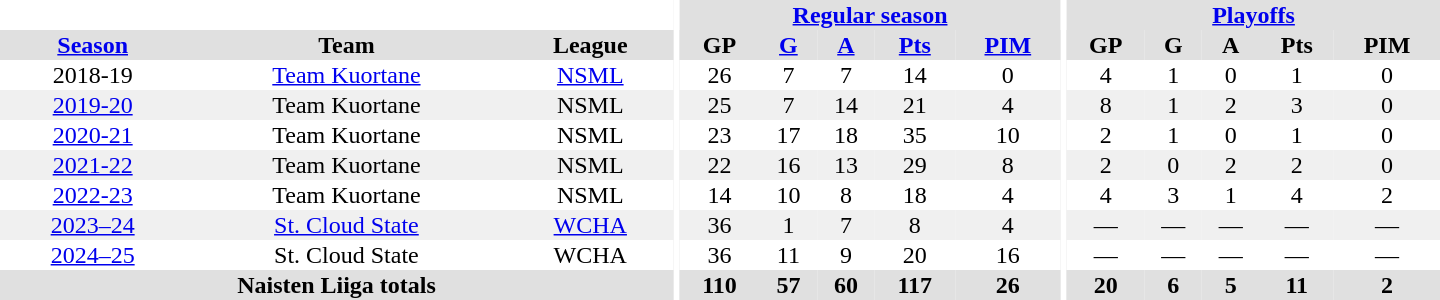<table border="0" cellpadding="1" cellspacing="0" style="text-align:center; width:60em">
<tr bgcolor="#e0e0e0">
<th colspan="3" bgcolor="#ffffff"></th>
<th rowspan="97" bgcolor="#ffffff"></th>
<th colspan="5"><a href='#'>Regular season</a></th>
<th rowspan="97" bgcolor="#ffffff"></th>
<th colspan="5"><a href='#'>Playoffs</a></th>
</tr>
<tr bgcolor="#e0e0e0">
<th><a href='#'>Season</a></th>
<th>Team</th>
<th>League</th>
<th>GP</th>
<th><a href='#'>G</a></th>
<th><a href='#'>A</a></th>
<th><a href='#'>Pts</a></th>
<th><a href='#'>PIM</a></th>
<th>GP</th>
<th>G</th>
<th>A</th>
<th>Pts</th>
<th>PIM</th>
</tr>
<tr>
<td>2018-19</td>
<td><a href='#'>Team Kuortane</a></td>
<td><a href='#'>NSML</a></td>
<td>26</td>
<td>7</td>
<td>7</td>
<td>14</td>
<td>0</td>
<td>4</td>
<td>1</td>
<td>0</td>
<td>1</td>
<td>0</td>
</tr>
<tr bgcolor="#f0f0f0">
<td><a href='#'>2019-20</a></td>
<td>Team Kuortane</td>
<td>NSML</td>
<td>25</td>
<td>7</td>
<td>14</td>
<td>21</td>
<td>4</td>
<td>8</td>
<td>1</td>
<td>2</td>
<td>3</td>
<td>0</td>
</tr>
<tr>
<td><a href='#'>2020-21</a></td>
<td>Team Kuortane</td>
<td>NSML</td>
<td>23</td>
<td>17</td>
<td>18</td>
<td>35</td>
<td>10</td>
<td>2</td>
<td>1</td>
<td>0</td>
<td>1</td>
<td>0</td>
</tr>
<tr bgcolor="#f0f0f0">
<td><a href='#'>2021-22</a></td>
<td>Team Kuortane</td>
<td>NSML</td>
<td>22</td>
<td>16</td>
<td>13</td>
<td>29</td>
<td>8</td>
<td>2</td>
<td>0</td>
<td>2</td>
<td>2</td>
<td>0</td>
</tr>
<tr>
<td><a href='#'>2022-23</a></td>
<td>Team Kuortane</td>
<td>NSML</td>
<td>14</td>
<td>10</td>
<td>8</td>
<td>18</td>
<td>4</td>
<td>4</td>
<td>3</td>
<td>1</td>
<td>4</td>
<td>2</td>
</tr>
<tr bgcolor="#f0f0f0">
<td><a href='#'>2023–24</a></td>
<td><a href='#'>St. Cloud State</a></td>
<td><a href='#'>WCHA</a></td>
<td>36</td>
<td>1</td>
<td>7</td>
<td>8</td>
<td>4</td>
<td>—</td>
<td>—</td>
<td>—</td>
<td>—</td>
<td>—</td>
</tr>
<tr>
<td><a href='#'>2024–25</a></td>
<td>St. Cloud State</td>
<td>WCHA</td>
<td>36</td>
<td>11</td>
<td>9</td>
<td>20</td>
<td>16</td>
<td>—</td>
<td>—</td>
<td>—</td>
<td>—</td>
<td>—</td>
</tr>
<tr bgcolor="#e0e0e0">
<th colspan="3">Naisten Liiga totals</th>
<th>110</th>
<th>57</th>
<th>60</th>
<th>117</th>
<th>26</th>
<th>20</th>
<th>6</th>
<th>5</th>
<th>11</th>
<th>2</th>
</tr>
</table>
